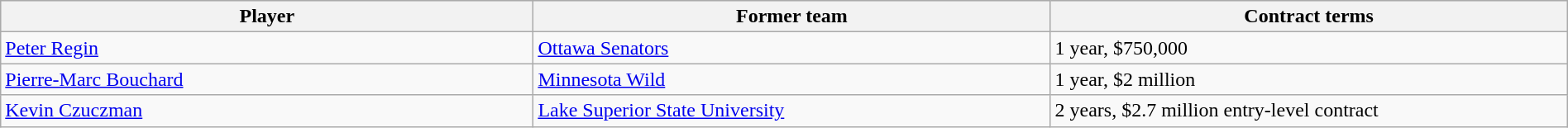<table class="wikitable" style="width:100%;">
<tr style="text-align:center; background:#ddd;">
<th style="width:34%;">Player</th>
<th style="width:33%;">Former team</th>
<th style="width:33%;">Contract terms</th>
</tr>
<tr>
<td><a href='#'>Peter Regin</a></td>
<td><a href='#'>Ottawa Senators</a></td>
<td>1 year, $750,000</td>
</tr>
<tr>
<td><a href='#'>Pierre-Marc Bouchard</a></td>
<td><a href='#'>Minnesota Wild</a></td>
<td>1 year, $2 million</td>
</tr>
<tr>
<td><a href='#'>Kevin Czuczman</a></td>
<td><a href='#'>Lake Superior State University</a></td>
<td>2 years, $2.7 million entry-level contract</td>
</tr>
</table>
